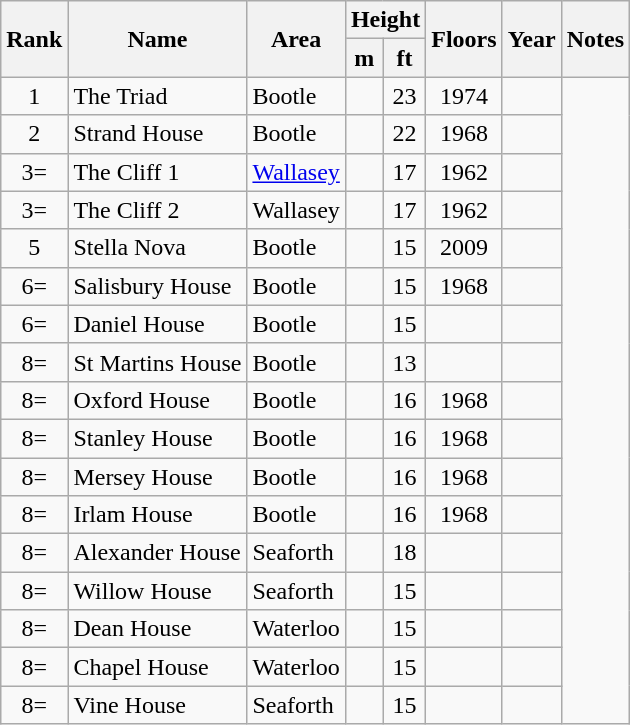<table class="wikitable sortable">
<tr>
<th rowspan=2>Rank</th>
<th rowspan=2>Name</th>
<th rowspan=2>Area</th>
<th colspan=2>Height</th>
<th rowspan=2>Floors</th>
<th rowspan=2>Year</th>
<th rowspan=2 class="unsortable">Notes</th>
</tr>
<tr>
<th>m</th>
<th>ft</th>
</tr>
<tr>
<td align="center">1</td>
<td>The Triad</td>
<td>Bootle</td>
<td></td>
<td align=center>23</td>
<td align=center>1974</td>
<td align=center></td>
</tr>
<tr>
<td align="center">2</td>
<td>Strand House</td>
<td>Bootle</td>
<td></td>
<td align=center>22</td>
<td align=center>1968</td>
<td align=center></td>
</tr>
<tr>
<td align="center">3=</td>
<td>The Cliff 1</td>
<td><a href='#'>Wallasey</a></td>
<td></td>
<td align=center>17</td>
<td align=center>1962</td>
<td align=center></td>
</tr>
<tr>
<td align="center">3=</td>
<td>The Cliff 2</td>
<td>Wallasey</td>
<td></td>
<td align=center>17</td>
<td align=center>1962</td>
<td align=center></td>
</tr>
<tr>
<td align="center">5</td>
<td>Stella Nova</td>
<td>Bootle</td>
<td></td>
<td align=center>15</td>
<td align=center>2009</td>
<td align=center></td>
</tr>
<tr>
<td align="center">6=</td>
<td>Salisbury House</td>
<td>Bootle</td>
<td></td>
<td align=center>15</td>
<td align=center>1968</td>
<td align=center></td>
</tr>
<tr>
<td align="center">6=</td>
<td>Daniel House</td>
<td>Bootle</td>
<td></td>
<td align=center>15</td>
<td></td>
<td align=center></td>
</tr>
<tr>
<td align="center">8=</td>
<td>St Martins House</td>
<td>Bootle</td>
<td></td>
<td align=center>13</td>
<td></td>
<td align=center></td>
</tr>
<tr>
<td align="center">8=</td>
<td>Oxford House</td>
<td>Bootle</td>
<td></td>
<td align=center>16</td>
<td align=center>1968</td>
<td align=center></td>
</tr>
<tr>
<td align="center">8=</td>
<td>Stanley House</td>
<td>Bootle</td>
<td></td>
<td align=center>16</td>
<td align=center>1968</td>
<td align=center></td>
</tr>
<tr>
<td align="center">8=</td>
<td>Mersey House</td>
<td>Bootle</td>
<td></td>
<td align=center>16</td>
<td align=center>1968</td>
<td align=center></td>
</tr>
<tr>
<td align="center">8=</td>
<td>Irlam House</td>
<td>Bootle</td>
<td></td>
<td align=center>16</td>
<td align=center>1968</td>
<td align=center></td>
</tr>
<tr>
<td align="center">8=</td>
<td>Alexander House</td>
<td>Seaforth</td>
<td></td>
<td align=center>18</td>
<td></td>
<td align=center></td>
</tr>
<tr>
<td align="center">8=</td>
<td>Willow House</td>
<td>Seaforth</td>
<td></td>
<td align=center>15</td>
<td></td>
<td align=center></td>
</tr>
<tr>
<td align="center">8=</td>
<td>Dean House</td>
<td>Waterloo</td>
<td></td>
<td align=center>15</td>
<td></td>
<td></td>
</tr>
<tr>
<td align="center">8=</td>
<td>Chapel House</td>
<td>Waterloo</td>
<td></td>
<td align=center>15</td>
<td></td>
<td></td>
</tr>
<tr>
<td align="center">8=</td>
<td>Vine House</td>
<td>Seaforth</td>
<td></td>
<td align=center>15</td>
<td></td>
<td align=center></td>
</tr>
</table>
